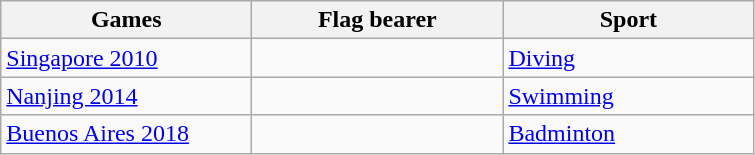<table class="wikitable sortable">
<tr>
<th style="width:10em">Games</th>
<th style="width:10em">Flag bearer</th>
<th style="width:10em">Sport</th>
</tr>
<tr>
<td> <a href='#'>Singapore 2010</a></td>
<td></td>
<td> <a href='#'>Diving</a></td>
</tr>
<tr>
<td> <a href='#'>Nanjing 2014</a></td>
<td></td>
<td> <a href='#'>Swimming</a></td>
</tr>
<tr>
<td> <a href='#'>Buenos Aires 2018</a></td>
<td></td>
<td> <a href='#'>Badminton</a></td>
</tr>
</table>
